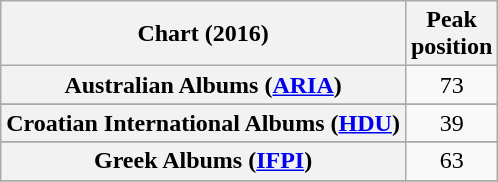<table class="wikitable sortable plainrowheaders" style="text-align:center">
<tr>
<th scope="col">Chart (2016)</th>
<th scope="col">Peak<br>position</th>
</tr>
<tr>
<th scope="row">Australian Albums (<a href='#'>ARIA</a>)</th>
<td>73</td>
</tr>
<tr>
</tr>
<tr>
</tr>
<tr>
</tr>
<tr>
<th scope="row">Croatian International Albums (<a href='#'>HDU</a>)</th>
<td>39</td>
</tr>
<tr>
</tr>
<tr>
</tr>
<tr>
<th scope="row">Greek Albums (<a href='#'>IFPI</a>)</th>
<td>63</td>
</tr>
<tr>
</tr>
<tr>
</tr>
<tr>
</tr>
<tr>
</tr>
<tr>
</tr>
<tr>
</tr>
<tr>
</tr>
</table>
